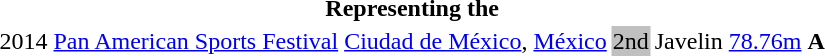<table>
<tr>
<th colspan="6">Representing the </th>
</tr>
<tr>
<td>2014</td>
<td><a href='#'>Pan American Sports Festival</a></td>
<td><a href='#'>Ciudad de México</a>, <a href='#'>México</a></td>
<td bgcolor=silver>2nd</td>
<td>Javelin</td>
<td><a href='#'>78.76m</a> <strong>A</strong></td>
</tr>
</table>
